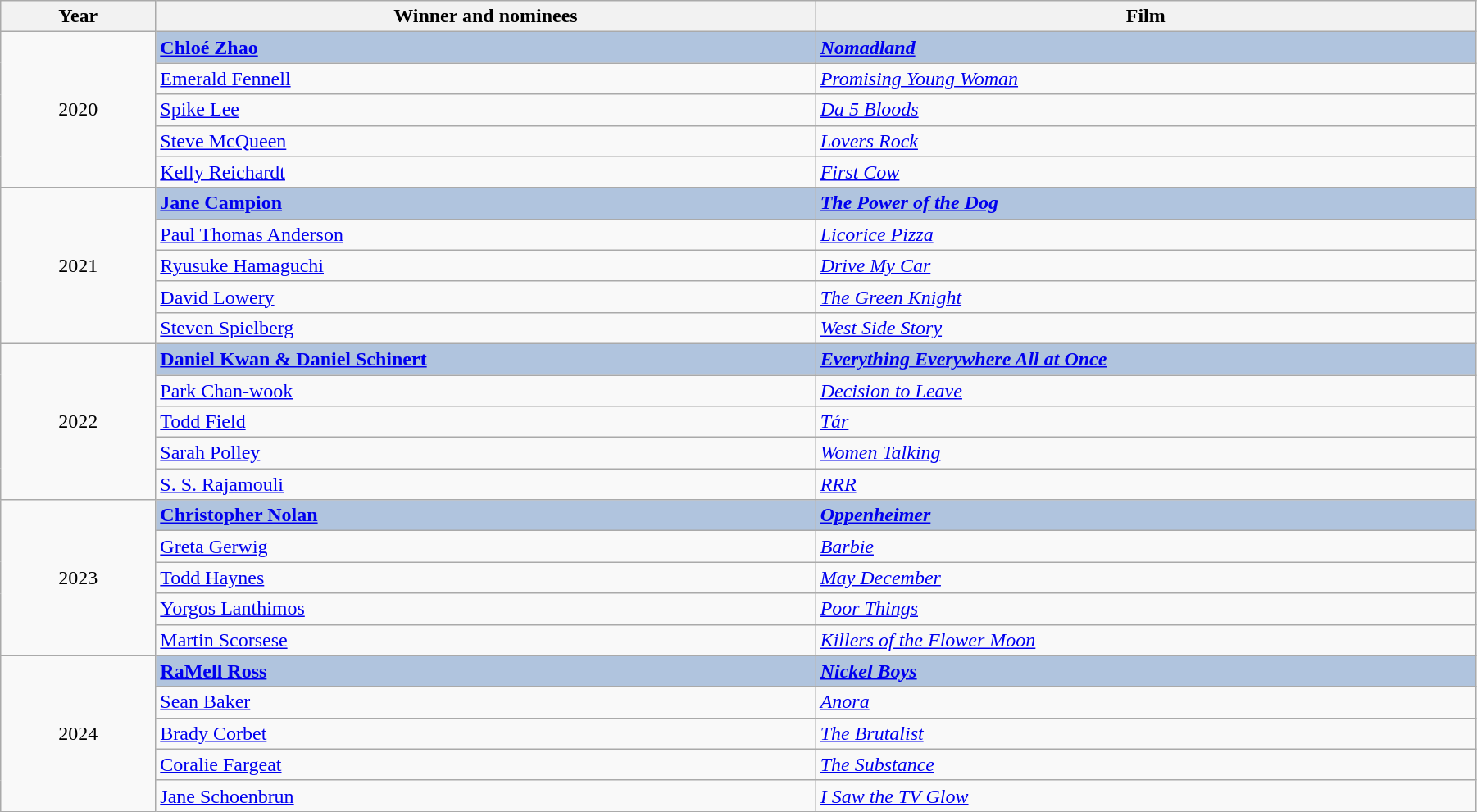<table class="wikitable" width="95%" cellpadding="5">
<tr>
<th width="100"><strong>Year</strong></th>
<th width="450"><strong>Winner and nominees</strong></th>
<th width="450"><strong>Film</strong></th>
</tr>
<tr>
<td rowspan="5" style="text-align:center;">2020</td>
<td style="background:#B0C4DE;"><strong><a href='#'>Chloé Zhao</a></strong></td>
<td style="background:#B0C4DE;"><strong><em><a href='#'>Nomadland</a></em></strong></td>
</tr>
<tr>
<td><a href='#'>Emerald Fennell</a></td>
<td><em><a href='#'>Promising Young Woman</a></em></td>
</tr>
<tr>
<td><a href='#'>Spike Lee</a></td>
<td><em><a href='#'>Da 5 Bloods</a></em></td>
</tr>
<tr>
<td><a href='#'>Steve McQueen</a></td>
<td><em><a href='#'>Lovers Rock</a></em></td>
</tr>
<tr>
<td><a href='#'>Kelly Reichardt</a></td>
<td><em><a href='#'>First Cow</a></em></td>
</tr>
<tr>
<td rowspan="5" style="text-align:center;">2021</td>
<td style="background:#B0C4DE;"><strong><a href='#'>Jane Campion</a></strong></td>
<td style="background:#B0C4DE;"><strong><em><a href='#'>The Power of the Dog</a></em></strong></td>
</tr>
<tr>
<td><a href='#'>Paul Thomas Anderson</a></td>
<td><em><a href='#'>Licorice Pizza</a></em></td>
</tr>
<tr>
<td><a href='#'>Ryusuke Hamaguchi</a></td>
<td><em><a href='#'>Drive My Car</a></em></td>
</tr>
<tr>
<td><a href='#'>David Lowery</a></td>
<td><em><a href='#'>The Green Knight</a></em></td>
</tr>
<tr>
<td><a href='#'>Steven Spielberg</a></td>
<td><em><a href='#'>West Side Story</a></em></td>
</tr>
<tr>
<td rowspan="5" style="text-align:center;">2022</td>
<td style="background:#B0C4DE;"><strong><a href='#'>Daniel Kwan & Daniel Schinert</a></strong></td>
<td style="background:#B0C4DE;"><strong><em><a href='#'>Everything Everywhere All at Once</a></em></strong></td>
</tr>
<tr>
<td><a href='#'>Park Chan-wook</a></td>
<td><em><a href='#'>Decision to Leave</a></em></td>
</tr>
<tr>
<td><a href='#'>Todd Field</a></td>
<td><em><a href='#'>Tár</a></em></td>
</tr>
<tr>
<td><a href='#'>Sarah Polley</a></td>
<td><em><a href='#'>Women Talking</a></em></td>
</tr>
<tr>
<td><a href='#'>S. S. Rajamouli</a></td>
<td><em><a href='#'>RRR</a></em></td>
</tr>
<tr>
<td rowspan="5" style="text-align:center;">2023</td>
<td style="background:#B0C4DE;"><strong><a href='#'>Christopher Nolan</a></strong></td>
<td style="background:#B0C4DE;"><strong><em><a href='#'><em>Oppenheimer</em></a></em></strong></td>
</tr>
<tr>
<td><a href='#'>Greta Gerwig</a></td>
<td><em><a href='#'>Barbie</a></em></td>
</tr>
<tr>
<td><a href='#'>Todd Haynes</a></td>
<td><em><a href='#'>May December</a></em></td>
</tr>
<tr>
<td><a href='#'>Yorgos Lanthimos</a></td>
<td><em><a href='#'>Poor Things</a></em></td>
</tr>
<tr>
<td><a href='#'>Martin Scorsese</a></td>
<td><a href='#'><em>Killers of the Flower Moon</em></a></td>
</tr>
<tr>
<td rowspan="5" style="text-align:center;">2024</td>
<td style="background:#B0C4DE;"><strong><a href='#'>RaMell Ross</a></strong></td>
<td style="background:#B0C4DE;"><strong><em><a href='#'>Nickel Boys</a></em></strong></td>
</tr>
<tr>
<td><a href='#'>Sean Baker</a></td>
<td><em><a href='#'>Anora</a></em></td>
</tr>
<tr>
<td><a href='#'>Brady Corbet</a></td>
<td><em><a href='#'>The Brutalist</a></em></td>
</tr>
<tr>
<td><a href='#'>Coralie Fargeat</a></td>
<td><em><a href='#'>The Substance</a></em></td>
</tr>
<tr>
<td><a href='#'>Jane Schoenbrun</a></td>
<td><em><a href='#'>I Saw the TV Glow</a></em></td>
</tr>
</table>
